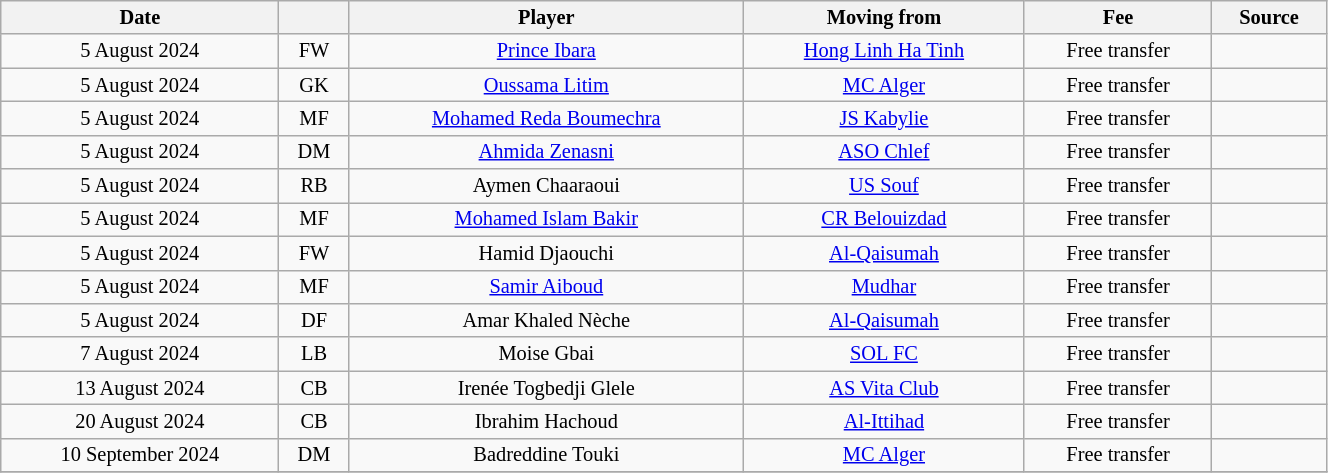<table class="wikitable sortable" style="width:70%; text-align:center; font-size:85%; text-align:centre;">
<tr>
<th>Date</th>
<th></th>
<th>Player</th>
<th>Moving from</th>
<th>Fee</th>
<th>Source</th>
</tr>
<tr>
<td>5 August 2024</td>
<td>FW</td>
<td> <a href='#'>Prince Ibara</a></td>
<td> <a href='#'>Hong Linh Ha Tinh</a></td>
<td>Free transfer</td>
<td></td>
</tr>
<tr>
<td>5 August 2024</td>
<td>GK</td>
<td> <a href='#'>Oussama Litim</a></td>
<td><a href='#'>MC Alger</a></td>
<td>Free transfer</td>
<td></td>
</tr>
<tr>
<td>5 August 2024</td>
<td>MF</td>
<td> <a href='#'>Mohamed Reda Boumechra</a></td>
<td><a href='#'>JS Kabylie</a></td>
<td>Free transfer</td>
<td></td>
</tr>
<tr>
<td>5 August 2024</td>
<td>DM</td>
<td> <a href='#'>Ahmida Zenasni</a></td>
<td><a href='#'>ASO Chlef</a></td>
<td>Free transfer</td>
<td></td>
</tr>
<tr>
<td>5 August 2024</td>
<td>RB</td>
<td> Aymen Chaaraoui</td>
<td><a href='#'>US Souf</a></td>
<td>Free transfer</td>
<td></td>
</tr>
<tr>
<td>5 August 2024</td>
<td>MF</td>
<td> <a href='#'>Mohamed Islam Bakir</a></td>
<td><a href='#'>CR Belouizdad</a></td>
<td>Free transfer</td>
<td></td>
</tr>
<tr>
<td>5 August 2024</td>
<td>FW</td>
<td> Hamid Djaouchi</td>
<td> <a href='#'>Al-Qaisumah</a></td>
<td>Free transfer</td>
<td></td>
</tr>
<tr>
<td>5 August 2024</td>
<td>MF</td>
<td> <a href='#'>Samir Aiboud</a></td>
<td> <a href='#'>Mudhar</a></td>
<td>Free transfer</td>
<td></td>
</tr>
<tr>
<td>5 August 2024</td>
<td>DF</td>
<td> Amar Khaled Nèche</td>
<td> <a href='#'>Al-Qaisumah</a></td>
<td>Free transfer</td>
<td></td>
</tr>
<tr>
<td>7 August 2024</td>
<td>LB</td>
<td> Moise Gbai</td>
<td> <a href='#'>SOL FC</a></td>
<td>Free transfer</td>
<td></td>
</tr>
<tr>
<td>13 August 2024</td>
<td>CB</td>
<td> Irenée Togbedji Glele</td>
<td> <a href='#'>AS Vita Club</a></td>
<td>Free transfer</td>
<td></td>
</tr>
<tr>
<td>20 August 2024</td>
<td>CB</td>
<td> Ibrahim Hachoud</td>
<td> <a href='#'>Al-Ittihad</a></td>
<td>Free transfer</td>
<td></td>
</tr>
<tr>
<td>10 September 2024</td>
<td>DM</td>
<td> Badreddine Touki</td>
<td><a href='#'>MC Alger</a></td>
<td>Free transfer</td>
<td></td>
</tr>
<tr>
</tr>
</table>
